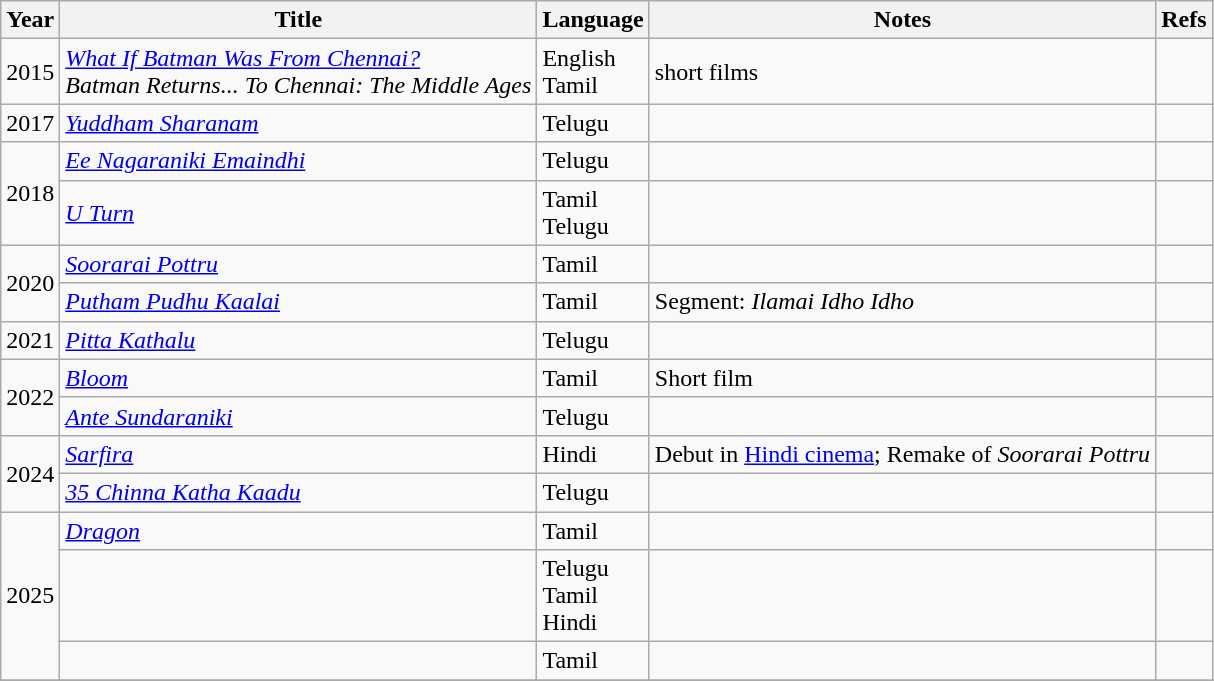<table class="wikitable">
<tr>
<th>Year</th>
<th>Title</th>
<th>Language</th>
<th>Notes</th>
<th>Refs</th>
</tr>
<tr>
<td>2015</td>
<td><em><a href='#'>What If Batman Was From Chennai?</a></em><br><em>Batman Returns... To Chennai: The Middle Ages</em></td>
<td>English<br>Tamil</td>
<td>short films</td>
<td></td>
</tr>
<tr>
<td>2017</td>
<td><em><a href='#'>Yuddham Sharanam</a></em></td>
<td>Telugu</td>
<td></td>
<td></td>
</tr>
<tr>
<td rowspan="2">2018</td>
<td><em><a href='#'>Ee Nagaraniki Emaindhi</a></em></td>
<td>Telugu</td>
<td></td>
<td></td>
</tr>
<tr>
<td><a href='#'><em>U Turn</em></a></td>
<td>Tamil<br>Telugu</td>
<td></td>
<td></td>
</tr>
<tr>
<td rowspan="2">2020</td>
<td><em><a href='#'>Soorarai Pottru</a></em></td>
<td>Tamil</td>
<td></td>
<td></td>
</tr>
<tr>
<td><em><a href='#'>Putham Pudhu Kaalai</a></em></td>
<td>Tamil</td>
<td>Segment: <em>Ilamai Idho Idho</em></td>
<td></td>
</tr>
<tr>
<td>2021</td>
<td><em><a href='#'>Pitta Kathalu</a></em></td>
<td>Telugu</td>
<td></td>
<td></td>
</tr>
<tr>
<td rowspan="2">2022</td>
<td><a href='#'><em>Bloom</em></a></td>
<td>Tamil</td>
<td>Short film</td>
<td></td>
</tr>
<tr>
<td><em><a href='#'>Ante Sundaraniki</a></em></td>
<td>Telugu</td>
<td></td>
<td></td>
</tr>
<tr>
<td rowspan="2">2024</td>
<td><em><a href='#'>Sarfira</a></em></td>
<td>Hindi</td>
<td>Debut in <a href='#'>Hindi cinema</a>; Remake of <em>Soorarai Pottru</em></td>
<td></td>
</tr>
<tr>
<td><em><a href='#'>35 Chinna Katha Kaadu</a></em></td>
<td>Telugu</td>
<td></td>
<td></td>
</tr>
<tr>
<td rowspan="3">2025</td>
<td><em><a href='#'>Dragon</a></em></td>
<td>Tamil</td>
<td></td>
<td></td>
</tr>
<tr>
<td></td>
<td>Telugu<br>Tamil<br>Hindi</td>
<td></td>
<td></td>
</tr>
<tr>
<td></td>
<td>Tamil</td>
<td></td>
<td></td>
</tr>
<tr>
</tr>
</table>
